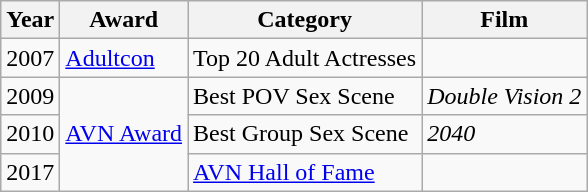<table class ="wikitable">
<tr>
<th>Year</th>
<th>Award</th>
<th>Category</th>
<th>Film</th>
</tr>
<tr>
<td>2007</td>
<td><a href='#'>Adultcon</a></td>
<td>Top 20 Adult Actresses</td>
<td></td>
</tr>
<tr>
<td>2009</td>
<td rowspan=3><a href='#'>AVN Award</a></td>
<td>Best POV Sex Scene</td>
<td><em>Double Vision 2</em></td>
</tr>
<tr>
<td>2010</td>
<td>Best Group Sex Scene</td>
<td><em>2040</em></td>
</tr>
<tr>
<td>2017</td>
<td><a href='#'>AVN Hall of Fame</a></td>
<td></td>
</tr>
</table>
